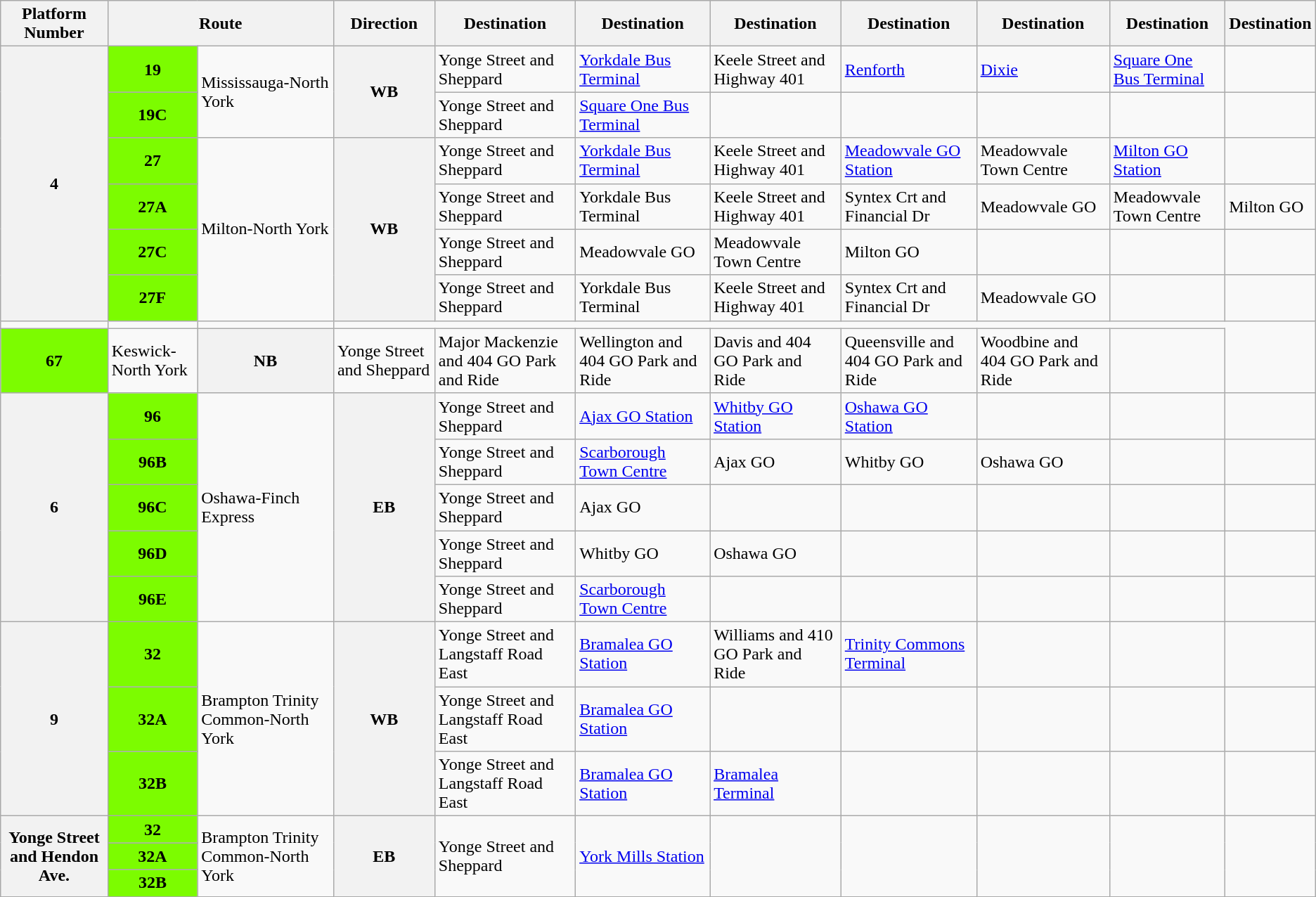<table class="wikitable">
<tr>
<th style="text-align:center; font-weight: bold;">Platform Number</th>
<th colspan="2" "text-align: center; font-weight: bold;">Route</th>
<th style="text-align: center; font-weight:bold;">Direction</th>
<th style="text-align: center; font-weight:bold;">Destination</th>
<th style="text-align: center; font-weight:bold;">Destination</th>
<th style="text-align: center; font-weight:bold;">Destination</th>
<th style="text-align: center; font-weight:bold;">Destination</th>
<th style="text-align: center; font-weight:bold;">Destination</th>
<th style="text-align: center; font-weight:bold;">Destination</th>
<th style="text-align: center; font-weight:bold;">Destination</th>
</tr>
<tr>
<th rowspan="6" style="text-align:center;">4</th>
<td style="text-align:center; background:#7CFC00; font-weight: bold;">19</td>
<td rowspan="2">Mississauga-North York</td>
<th rowspan="2" style="text-align: center; font-weight: bold;">WB</th>
<td>Yonge Street and Sheppard</td>
<td><a href='#'>Yorkdale Bus Terminal</a></td>
<td>Keele Street and Highway 401</td>
<td><a href='#'>Renforth</a></td>
<td><a href='#'>Dixie</a></td>
<td><a href='#'>Square One Bus Terminal</a></td>
<td></td>
</tr>
<tr>
<td style="text-align:center; background:#7CFC00; font-weight: bold;">19C</td>
<td>Yonge Street and Sheppard</td>
<td><a href='#'>Square One Bus Terminal</a></td>
<td></td>
<td></td>
<td></td>
<td></td>
<td></td>
</tr>
<tr>
<td style="text-align: center; background:#7CFC00; font-weight: bold;">27</td>
<td rowspan="4">Milton-North York</td>
<th rowspan="4" style="text-align: center; font-weight: bold;">WB</th>
<td>Yonge Street and Sheppard</td>
<td><a href='#'>Yorkdale Bus Terminal</a></td>
<td>Keele Street and Highway 401</td>
<td><a href='#'>Meadowvale GO Station</a></td>
<td>Meadowvale Town Centre</td>
<td><a href='#'>Milton GO Station</a></td>
<td></td>
</tr>
<tr>
<td style="text-align: center; background:#7CFC00; font-weight: bold;">27A</td>
<td>Yonge Street and Sheppard</td>
<td>Yorkdale Bus Terminal</td>
<td>Keele Street and Highway 401</td>
<td>Syntex Crt and Financial Dr</td>
<td>Meadowvale GO</td>
<td>Meadowvale Town Centre</td>
<td>Milton GO</td>
</tr>
<tr>
<td style="text-align: center; background:#7CFC00; font-weight: bold;">27C</td>
<td>Yonge Street and Sheppard</td>
<td>Meadowvale GO</td>
<td>Meadowvale Town Centre</td>
<td>Milton GO</td>
<td></td>
<td></td>
<td></td>
</tr>
<tr>
<td style="text-align: center; background:#7CFC00; font-weight: bold;">27F</td>
<td>Yonge Street and Sheppard</td>
<td>Yorkdale Bus Terminal</td>
<td>Keele Street and Highway 401</td>
<td>Syntex Crt and Financial Dr</td>
<td>Meadowvale GO</td>
<td></td>
<td></td>
</tr>
<tr>
<td></td>
<td></td>
<td></td>
</tr>
<tr>
<td style="text-align: center; background:#7CFC00; font-weight: bold;">67</td>
<td>Keswick-North York</td>
<th style="text-align: center; font-weight: bold;">NB</th>
<td>Yonge Street and Sheppard</td>
<td>Major Mackenzie and 404 GO Park and Ride</td>
<td>Wellington and 404 GO Park and Ride</td>
<td>Davis and 404 GO Park and Ride</td>
<td>Queensville and 404 GO Park and Ride</td>
<td>Woodbine and 404 GO Park and Ride</td>
<td></td>
</tr>
<tr>
<th rowspan="5" style="text-align: center;">6</th>
<td style="text-align: center; background:#7CFC00; font-weight: bold;">96</td>
<td rowspan="5">Oshawa-Finch Express</td>
<th rowspan="5" style="text-align: center; font-weight: bold;">EB</th>
<td>Yonge Street and Sheppard</td>
<td><a href='#'>Ajax GO Station</a></td>
<td><a href='#'>Whitby GO Station</a></td>
<td><a href='#'>Oshawa GO Station</a></td>
<td></td>
<td></td>
<td></td>
</tr>
<tr>
<td style="text-align: center; background:#7CFC00; font-weight: bold;">96B</td>
<td>Yonge Street and Sheppard</td>
<td><a href='#'>Scarborough Town Centre</a></td>
<td>Ajax GO</td>
<td>Whitby GO</td>
<td>Oshawa GO</td>
<td></td>
<td></td>
</tr>
<tr>
<td style="text-align: center; background:#7CFC00; font-weight: bold;">96C</td>
<td>Yonge Street and Sheppard</td>
<td>Ajax GO</td>
<td></td>
<td></td>
<td></td>
<td></td>
<td></td>
</tr>
<tr>
<td style="text-align: center; background:#7CFC00; font-weight: bold;">96D</td>
<td>Yonge Street and Sheppard</td>
<td>Whitby GO</td>
<td>Oshawa GO</td>
<td></td>
<td></td>
<td></td>
<td></td>
</tr>
<tr>
<td style="text-align: center; background:#7CFC00; font-weight: bold;">96E</td>
<td>Yonge Street and Sheppard</td>
<td><a href='#'>Scarborough Town Centre</a></td>
<td></td>
<td></td>
<td></td>
<td></td>
<td></td>
</tr>
<tr>
<th rowspan="3" style="text-align:center;">9</th>
<td style="text-align: center; background:#7CFC00; font-weight: bold;">32</td>
<td rowspan="3">Brampton Trinity Common-North York</td>
<th rowspan="3" style="text-align: center; font-weight: bold;">WB</th>
<td>Yonge Street and Langstaff Road East</td>
<td><a href='#'>Bramalea GO Station</a></td>
<td>Williams and 410 GO Park and Ride</td>
<td><a href='#'>Trinity Commons Terminal</a></td>
<td></td>
<td></td>
<td></td>
</tr>
<tr>
<td style="text-align: center; background:#7CFC00; font-weight: bold;">32A</td>
<td>Yonge Street and Langstaff Road East</td>
<td><a href='#'>Bramalea GO Station</a></td>
<td></td>
<td></td>
<td></td>
<td></td>
<td></td>
</tr>
<tr>
<td style="text-align: center; background:#7CFC00; font-weight: bold;">32B</td>
<td>Yonge Street and Langstaff Road East</td>
<td><a href='#'>Bramalea GO Station</a></td>
<td><a href='#'>Bramalea Terminal</a></td>
<td></td>
<td></td>
<td></td>
<td></td>
</tr>
<tr>
<th rowspan="3" style="text-align: center;">Yonge Street and Hendon Ave.</th>
<td style="text-align:center; background:#7CFC00; font-weight: bold;">32</td>
<td rowspan="3">Brampton Trinity Common-North York</td>
<th rowspan="3" style="text-align: center; font-weight: bold;">EB</th>
<td rowspan="3">Yonge Street and Sheppard</td>
<td rowspan="3"><a href='#'>York Mills Station</a></td>
<td rowspan="3"></td>
<td rowspan="3"></td>
<td rowspan="3"></td>
<td rowspan="3"></td>
<td rowspan="3"></td>
</tr>
<tr>
<td style="text-align:center; background:#7CFC00; font-weight: bold;">32A</td>
</tr>
<tr>
<td style="text-align:center; background:#7CFC00; font-weight: bold;">32B</td>
</tr>
</table>
